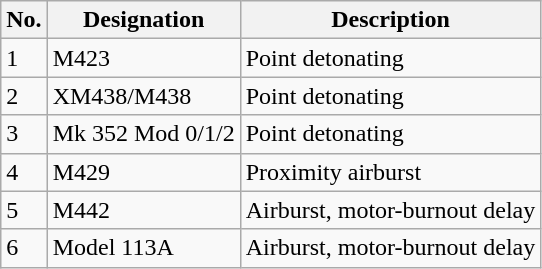<table class="wikitable">
<tr>
<th>No.</th>
<th>Designation</th>
<th>Description</th>
</tr>
<tr>
<td>1</td>
<td>M423</td>
<td>Point detonating</td>
</tr>
<tr>
<td>2</td>
<td>XM438/M438</td>
<td>Point detonating</td>
</tr>
<tr>
<td>3</td>
<td>Mk 352 Mod 0/1/2</td>
<td>Point detonating</td>
</tr>
<tr>
<td>4</td>
<td>M429</td>
<td>Proximity airburst</td>
</tr>
<tr>
<td>5</td>
<td>M442</td>
<td>Airburst, motor-burnout delay</td>
</tr>
<tr>
<td>6</td>
<td>Model 113A</td>
<td>Airburst, motor-burnout delay</td>
</tr>
</table>
